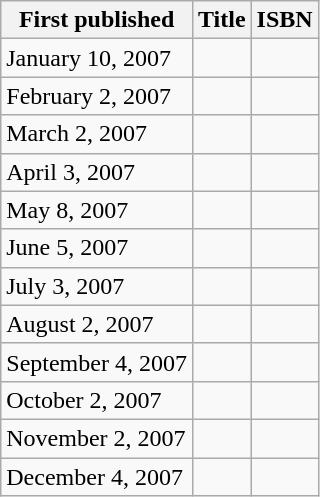<table class="wikitable">
<tr>
<th>First published</th>
<th>Title</th>
<th>ISBN</th>
</tr>
<tr>
<td>January 10, 2007</td>
<td></td>
<td><small></small></td>
</tr>
<tr>
<td>February 2, 2007</td>
<td></td>
<td><small></small></td>
</tr>
<tr>
<td>March 2, 2007</td>
<td></td>
<td><small></small></td>
</tr>
<tr>
<td>April 3, 2007</td>
<td></td>
<td><small></small></td>
</tr>
<tr>
<td>May 8, 2007</td>
<td></td>
<td><small></small></td>
</tr>
<tr>
<td>June 5, 2007</td>
<td></td>
<td><small></small></td>
</tr>
<tr>
<td>July 3, 2007</td>
<td></td>
<td><small></small></td>
</tr>
<tr>
<td>August 2, 2007</td>
<td></td>
<td><small></small></td>
</tr>
<tr>
<td>September 4, 2007</td>
<td></td>
<td><small></small></td>
</tr>
<tr>
<td>October 2, 2007</td>
<td></td>
<td><small></small></td>
</tr>
<tr>
<td>November 2, 2007</td>
<td></td>
<td><small></small></td>
</tr>
<tr>
<td>December 4, 2007</td>
<td></td>
<td><small></small></td>
</tr>
</table>
